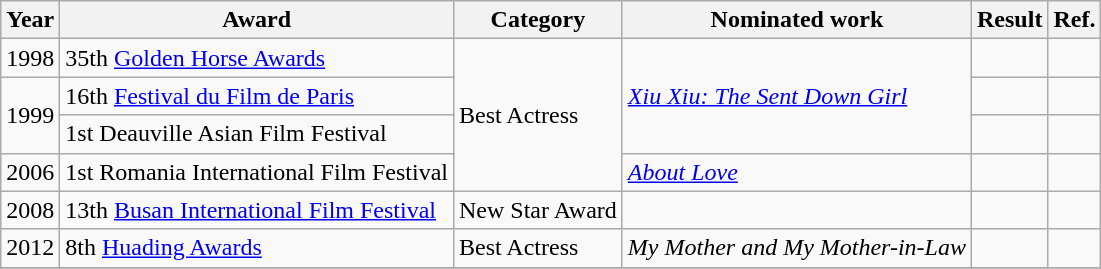<table class="wikitable">
<tr>
<th>Year</th>
<th>Award</th>
<th>Category</th>
<th>Nominated work</th>
<th>Result</th>
<th>Ref.</th>
</tr>
<tr>
<td>1998</td>
<td>35th <a href='#'>Golden Horse Awards</a></td>
<td rowspan=4>Best Actress</td>
<td rowspan=3><em><a href='#'>Xiu Xiu: The Sent Down Girl</a></em></td>
<td></td>
<td></td>
</tr>
<tr>
<td rowspan=2>1999</td>
<td>16th <a href='#'>Festival du Film de Paris</a></td>
<td></td>
<td></td>
</tr>
<tr>
<td>1st Deauville Asian Film Festival</td>
<td></td>
<td></td>
</tr>
<tr>
<td>2006</td>
<td>1st Romania International Film Festival</td>
<td><em><a href='#'>About Love</a></em></td>
<td></td>
<td></td>
</tr>
<tr>
<td>2008</td>
<td>13th <a href='#'>Busan International Film Festival</a></td>
<td>New Star Award</td>
<td></td>
<td></td>
<td></td>
</tr>
<tr>
<td rowspan=1>2012</td>
<td>8th <a href='#'>Huading Awards</a></td>
<td>Best Actress</td>
<td rowspan=1><em>My Mother and My Mother-in-Law</em></td>
<td></td>
<td></td>
</tr>
<tr>
</tr>
</table>
